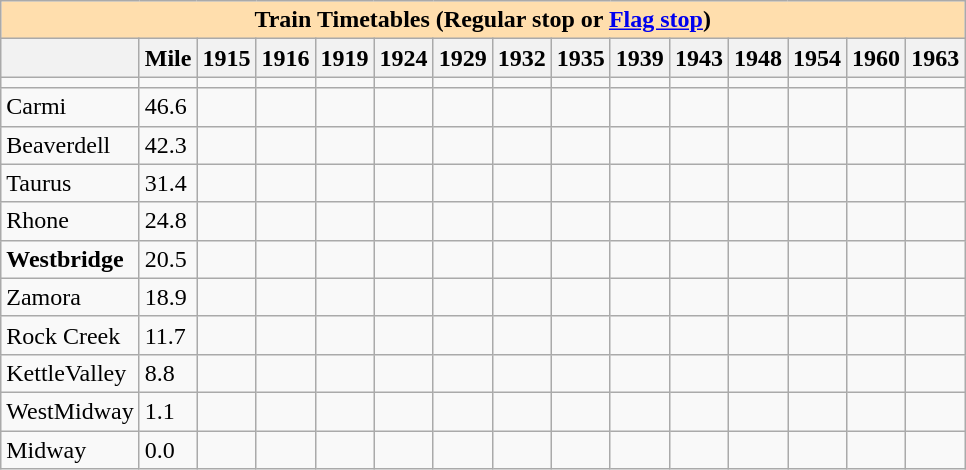<table class="wikitable">
<tr>
<th colspan="15" style="background:#ffdead;">Train Timetables (Regular stop or <a href='#'>Flag stop</a>)</th>
</tr>
<tr>
<th></th>
<th>Mile</th>
<th>1915</th>
<th>1916</th>
<th>1919</th>
<th>1924</th>
<th>1929</th>
<th>1932</th>
<th>1935</th>
<th>1939</th>
<th>1943</th>
<th>1948</th>
<th>1954</th>
<th>1960</th>
<th>1963</th>
</tr>
<tr>
<td></td>
<td></td>
<td></td>
<td></td>
<td></td>
<td></td>
<td></td>
<td></td>
<td></td>
<td></td>
<td></td>
<td></td>
<td></td>
<td></td>
<td></td>
</tr>
<tr>
<td>Carmi</td>
<td>46.6</td>
<td></td>
<td></td>
<td></td>
<td></td>
<td></td>
<td></td>
<td></td>
<td></td>
<td></td>
<td></td>
<td></td>
<td></td>
<td></td>
</tr>
<tr>
<td>Beaverdell</td>
<td>42.3</td>
<td></td>
<td></td>
<td></td>
<td></td>
<td></td>
<td></td>
<td></td>
<td></td>
<td></td>
<td></td>
<td></td>
<td></td>
<td></td>
</tr>
<tr>
<td>Taurus</td>
<td>31.4</td>
<td></td>
<td></td>
<td></td>
<td></td>
<td></td>
<td></td>
<td></td>
<td></td>
<td></td>
<td></td>
<td></td>
<td></td>
<td></td>
</tr>
<tr>
<td>Rhone</td>
<td>24.8</td>
<td></td>
<td></td>
<td></td>
<td></td>
<td></td>
<td></td>
<td></td>
<td></td>
<td></td>
<td></td>
<td></td>
<td></td>
<td></td>
</tr>
<tr>
<td><strong>Westbridge</strong></td>
<td>20.5</td>
<td></td>
<td></td>
<td></td>
<td></td>
<td></td>
<td></td>
<td></td>
<td></td>
<td></td>
<td></td>
<td></td>
<td></td>
<td></td>
</tr>
<tr>
<td>Zamora</td>
<td>18.9</td>
<td></td>
<td></td>
<td></td>
<td></td>
<td></td>
<td></td>
<td></td>
<td></td>
<td></td>
<td></td>
<td></td>
<td></td>
<td></td>
</tr>
<tr>
<td>Rock Creek</td>
<td>11.7</td>
<td></td>
<td></td>
<td></td>
<td></td>
<td></td>
<td></td>
<td></td>
<td></td>
<td></td>
<td></td>
<td></td>
<td></td>
<td></td>
</tr>
<tr>
<td>KettleValley</td>
<td>8.8</td>
<td></td>
<td></td>
<td></td>
<td></td>
<td></td>
<td></td>
<td></td>
<td></td>
<td></td>
<td></td>
<td></td>
<td></td>
<td></td>
</tr>
<tr>
<td>WestMidway</td>
<td>1.1</td>
<td></td>
<td></td>
<td></td>
<td></td>
<td></td>
<td></td>
<td></td>
<td></td>
<td></td>
<td></td>
<td></td>
<td></td>
<td></td>
</tr>
<tr>
<td>Midway</td>
<td>0.0</td>
<td></td>
<td></td>
<td></td>
<td></td>
<td></td>
<td></td>
<td></td>
<td></td>
<td></td>
<td></td>
<td></td>
<td></td>
<td></td>
</tr>
</table>
